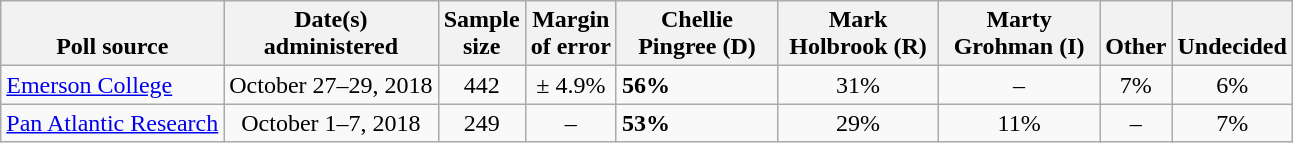<table class="wikitable">
<tr valign=bottom>
<th>Poll source</th>
<th>Date(s)<br>administered</th>
<th>Sample<br>size</th>
<th>Margin<br>of error</th>
<th style="width:100px;">Chellie<br>Pingree (D)</th>
<th style="width:100px;">Mark<br>Holbrook (R)</th>
<th style="width:100px;">Marty<br>Grohman (I)</th>
<th>Other</th>
<th>Undecided</th>
</tr>
<tr>
<td><a href='#'>Emerson College</a></td>
<td align=center>October 27–29, 2018</td>
<td align=center>442</td>
<td align=center>± 4.9%</td>
<td><strong>56%</strong></td>
<td align=center>31%</td>
<td align=center>–</td>
<td align=center>7%</td>
<td align=center>6%</td>
</tr>
<tr>
<td><a href='#'>Pan Atlantic Research</a></td>
<td align=center>October 1–7, 2018</td>
<td align=center>249</td>
<td align=center>–</td>
<td><strong>53%</strong></td>
<td align=center>29%</td>
<td align=center>11%</td>
<td align=center>–</td>
<td align=center>7%</td>
</tr>
</table>
